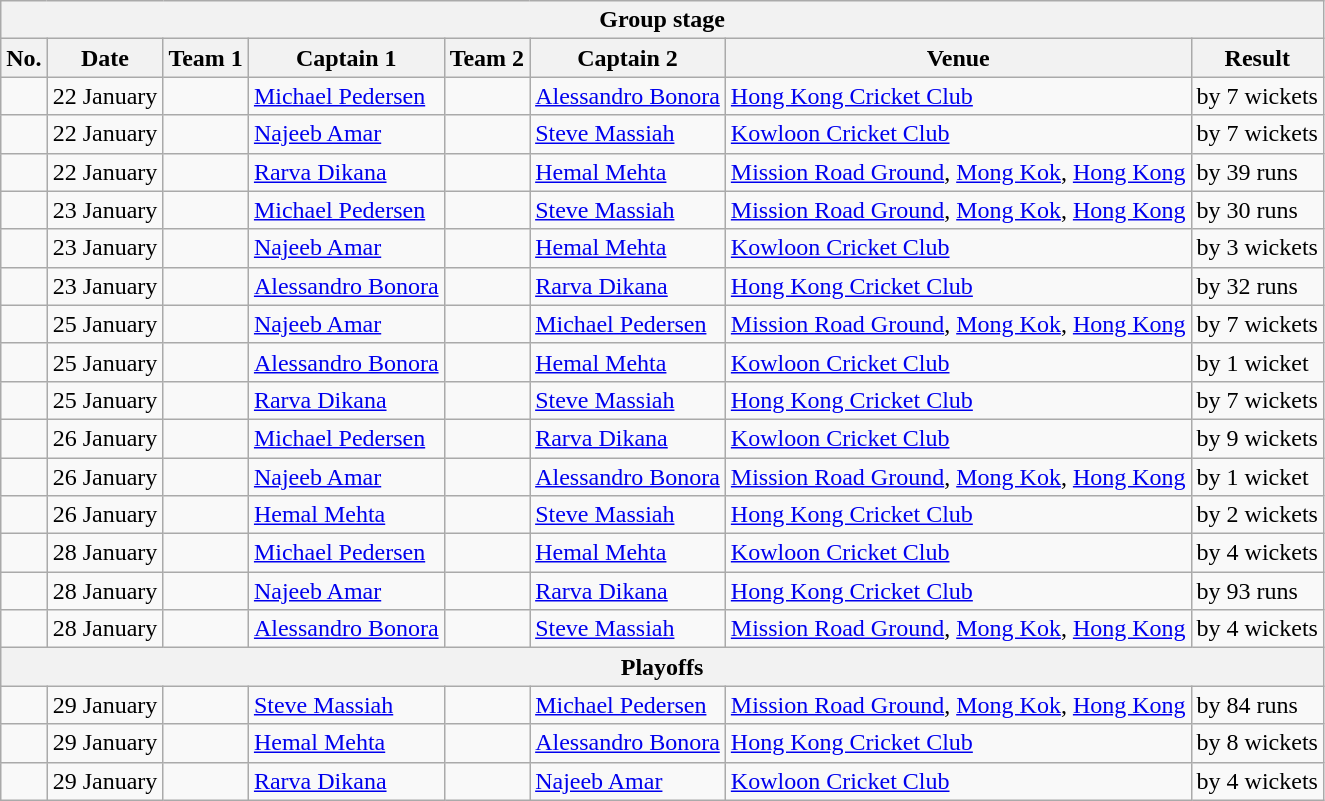<table class="wikitable">
<tr>
<th colspan="8">Group stage</th>
</tr>
<tr>
<th>No.</th>
<th>Date</th>
<th>Team 1</th>
<th>Captain 1</th>
<th>Team 2</th>
<th>Captain 2</th>
<th>Venue</th>
<th>Result</th>
</tr>
<tr>
<td></td>
<td>22 January</td>
<td></td>
<td><a href='#'>Michael Pedersen</a></td>
<td></td>
<td><a href='#'>Alessandro Bonora</a></td>
<td><a href='#'>Hong Kong Cricket Club</a></td>
<td> by 7 wickets</td>
</tr>
<tr>
<td></td>
<td>22 January</td>
<td></td>
<td><a href='#'>Najeeb Amar</a></td>
<td></td>
<td><a href='#'>Steve Massiah</a></td>
<td><a href='#'>Kowloon Cricket Club</a></td>
<td> by 7 wickets</td>
</tr>
<tr>
<td></td>
<td>22 January</td>
<td></td>
<td><a href='#'>Rarva Dikana</a></td>
<td></td>
<td><a href='#'>Hemal Mehta</a></td>
<td><a href='#'>Mission Road Ground</a>, <a href='#'>Mong Kok</a>, <a href='#'>Hong Kong</a></td>
<td> by 39 runs</td>
</tr>
<tr>
<td></td>
<td>23 January</td>
<td></td>
<td><a href='#'>Michael Pedersen</a></td>
<td></td>
<td><a href='#'>Steve Massiah</a></td>
<td><a href='#'>Mission Road Ground</a>, <a href='#'>Mong Kok</a>, <a href='#'>Hong Kong</a></td>
<td> by 30 runs</td>
</tr>
<tr>
<td></td>
<td>23 January</td>
<td></td>
<td><a href='#'>Najeeb Amar</a></td>
<td></td>
<td><a href='#'>Hemal Mehta</a></td>
<td><a href='#'>Kowloon Cricket Club</a></td>
<td> by 3 wickets</td>
</tr>
<tr>
<td></td>
<td>23 January</td>
<td></td>
<td><a href='#'>Alessandro Bonora</a></td>
<td></td>
<td><a href='#'>Rarva Dikana</a></td>
<td><a href='#'>Hong Kong Cricket Club</a></td>
<td> by 32 runs</td>
</tr>
<tr>
<td></td>
<td>25 January</td>
<td></td>
<td><a href='#'>Najeeb Amar</a></td>
<td></td>
<td><a href='#'>Michael Pedersen</a></td>
<td><a href='#'>Mission Road Ground</a>, <a href='#'>Mong Kok</a>, <a href='#'>Hong Kong</a></td>
<td> by 7 wickets</td>
</tr>
<tr>
<td></td>
<td>25 January</td>
<td></td>
<td><a href='#'>Alessandro Bonora</a></td>
<td></td>
<td><a href='#'>Hemal Mehta</a></td>
<td><a href='#'>Kowloon Cricket Club</a></td>
<td> by 1 wicket</td>
</tr>
<tr>
<td></td>
<td>25 January</td>
<td></td>
<td><a href='#'>Rarva Dikana</a></td>
<td></td>
<td><a href='#'>Steve Massiah</a></td>
<td><a href='#'>Hong Kong Cricket Club</a></td>
<td> by 7 wickets</td>
</tr>
<tr>
<td></td>
<td>26 January</td>
<td></td>
<td><a href='#'>Michael Pedersen</a></td>
<td></td>
<td><a href='#'>Rarva Dikana</a></td>
<td><a href='#'>Kowloon Cricket Club</a></td>
<td> by 9 wickets</td>
</tr>
<tr>
<td></td>
<td>26 January</td>
<td></td>
<td><a href='#'>Najeeb Amar</a></td>
<td></td>
<td><a href='#'>Alessandro Bonora</a></td>
<td><a href='#'>Mission Road Ground</a>, <a href='#'>Mong Kok</a>, <a href='#'>Hong Kong</a></td>
<td> by 1 wicket</td>
</tr>
<tr>
<td></td>
<td>26 January</td>
<td></td>
<td><a href='#'>Hemal Mehta</a></td>
<td></td>
<td><a href='#'>Steve Massiah</a></td>
<td><a href='#'>Hong Kong Cricket Club</a></td>
<td> by 2 wickets</td>
</tr>
<tr>
<td></td>
<td>28 January</td>
<td></td>
<td><a href='#'>Michael Pedersen</a></td>
<td></td>
<td><a href='#'>Hemal Mehta</a></td>
<td><a href='#'>Kowloon Cricket Club</a></td>
<td> by 4 wickets</td>
</tr>
<tr>
<td></td>
<td>28 January</td>
<td></td>
<td><a href='#'>Najeeb Amar</a></td>
<td></td>
<td><a href='#'>Rarva Dikana</a></td>
<td><a href='#'>Hong Kong Cricket Club</a></td>
<td> by 93 runs</td>
</tr>
<tr>
<td></td>
<td>28 January</td>
<td></td>
<td><a href='#'>Alessandro Bonora</a></td>
<td></td>
<td><a href='#'>Steve Massiah</a></td>
<td><a href='#'>Mission Road Ground</a>, <a href='#'>Mong Kok</a>, <a href='#'>Hong Kong</a></td>
<td> by 4 wickets</td>
</tr>
<tr>
<th colspan="8">Playoffs</th>
</tr>
<tr>
<td></td>
<td>29 January</td>
<td></td>
<td><a href='#'>Steve Massiah</a></td>
<td></td>
<td><a href='#'>Michael Pedersen</a></td>
<td><a href='#'>Mission Road Ground</a>, <a href='#'>Mong Kok</a>, <a href='#'>Hong Kong</a></td>
<td> by 84 runs</td>
</tr>
<tr>
<td></td>
<td>29 January</td>
<td></td>
<td><a href='#'>Hemal Mehta</a></td>
<td></td>
<td><a href='#'>Alessandro Bonora</a></td>
<td><a href='#'>Hong Kong Cricket Club</a></td>
<td> by 8 wickets</td>
</tr>
<tr>
<td></td>
<td>29 January</td>
<td></td>
<td><a href='#'>Rarva Dikana</a></td>
<td></td>
<td><a href='#'>Najeeb Amar</a></td>
<td><a href='#'>Kowloon Cricket Club</a></td>
<td> by 4 wickets</td>
</tr>
</table>
